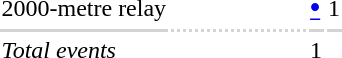<table>
<tr>
<td align=left>2000-metre relay</td>
<td></td>
<td></td>
<td></td>
<td></td>
<td></td>
<td></td>
<td></td>
<td></td>
<td></td>
<td></td>
<td></td>
<td></td>
<td></td>
<td></td>
<td></td>
<td></td>
<td></td>
<td></td>
<td></td>
<td></td>
<td></td>
<td></td>
<td></td>
<td><strong><big><a href='#'>•</a></big></strong></td>
<td>1</td>
</tr>
<tr bgcolor=lightgray>
<td></td>
<td></td>
<td></td>
<td></td>
<td></td>
<td></td>
<td></td>
<td></td>
<td></td>
<td></td>
<td></td>
<td></td>
<td></td>
<td></td>
<td></td>
<td></td>
<td></td>
<td></td>
<td></td>
<td></td>
<td></td>
<td></td>
<td></td>
<td></td>
<td></td>
<td></td>
</tr>
<tr>
<td><em>Total events</em></td>
<td></td>
<td></td>
<td></td>
<td></td>
<td></td>
<td></td>
<td></td>
<td></td>
<td></td>
<td></td>
<td></td>
<td></td>
<td></td>
<td></td>
<td></td>
<td></td>
<td></td>
<td></td>
<td></td>
<td></td>
<td></td>
<td></td>
<td></td>
<td>1</td>
<td></td>
</tr>
</table>
